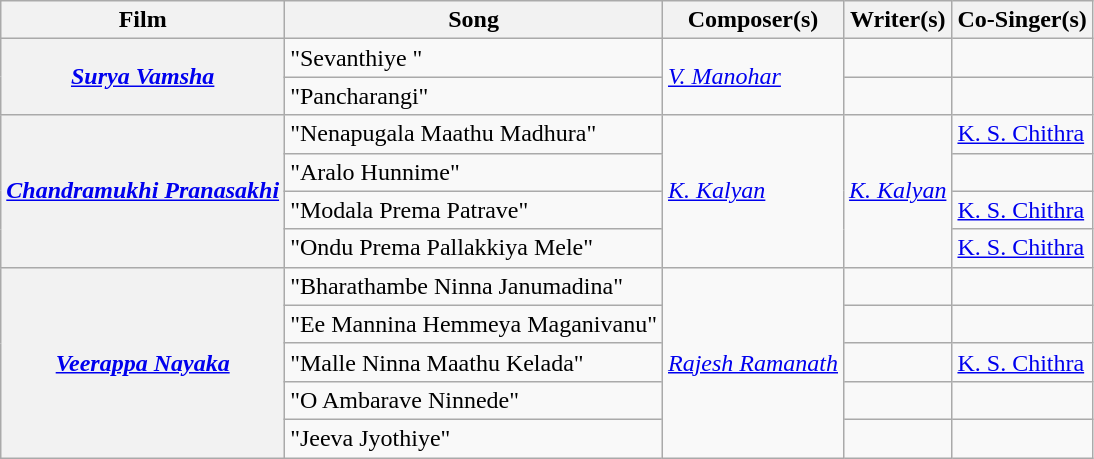<table class="wikitable">
<tr>
<th>Film</th>
<th>Song</th>
<th>Composer(s)</th>
<th>Writer(s)</th>
<th>Co-Singer(s)</th>
</tr>
<tr>
<th rowspan=2><em><a href='#'>Surya Vamsha</a></em></th>
<td>"Sevanthiye "</td>
<td rowspan=2><em><a href='#'>V. Manohar</a></em></td>
<td></td>
</tr>
<tr>
<td>"Pancharangi"</td>
<td></td>
<td></td>
</tr>
<tr>
<th rowspan=4><em><a href='#'>Chandramukhi Pranasakhi</a></em></th>
<td>"Nenapugala Maathu Madhura"</td>
<td rowspan=4><em><a href='#'>K. Kalyan</a></em></td>
<td rowspan=4><em><a href='#'>K. Kalyan</a></em></td>
<td><a href='#'>K. S. Chithra</a></td>
</tr>
<tr>
<td>"Aralo Hunnime"</td>
<td></td>
</tr>
<tr>
<td>"Modala Prema Patrave"</td>
<td><a href='#'>K. S. Chithra</a></td>
</tr>
<tr>
<td>"Ondu Prema Pallakkiya Mele"</td>
<td><a href='#'>K. S. Chithra</a></td>
</tr>
<tr>
<th rowspan=5><em><a href='#'>Veerappa Nayaka</a></em></th>
<td>"Bharathambe Ninna Janumadina"</td>
<td rowspan=5><em><a href='#'>Rajesh Ramanath</a></em></td>
<td></td>
<td></td>
</tr>
<tr>
<td>"Ee Mannina Hemmeya Maganivanu"</td>
<td></td>
<td></td>
</tr>
<tr>
<td>"Malle Ninna Maathu Kelada"</td>
<td></td>
<td><a href='#'>K. S. Chithra</a></td>
</tr>
<tr>
<td>"O Ambarave Ninnede"</td>
<td></td>
<td></td>
</tr>
<tr>
<td>"Jeeva Jyothiye"</td>
<td></td>
<td></td>
</tr>
</table>
